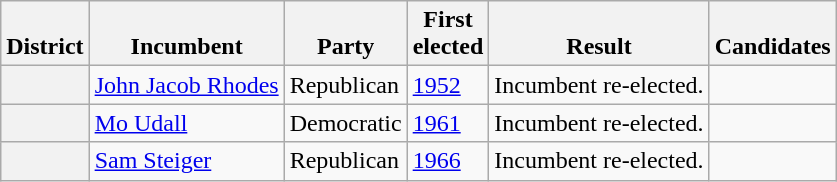<table class=wikitable>
<tr valign=bottom>
<th>District</th>
<th>Incumbent</th>
<th>Party</th>
<th>First<br>elected</th>
<th>Result</th>
<th>Candidates</th>
</tr>
<tr>
<th></th>
<td><a href='#'>John Jacob Rhodes</a></td>
<td>Republican</td>
<td><a href='#'>1952</a></td>
<td>Incumbent re-elected.</td>
<td nowrap></td>
</tr>
<tr>
<th></th>
<td><a href='#'>Mo Udall</a></td>
<td>Democratic</td>
<td><a href='#'>1961 </a></td>
<td>Incumbent re-elected.</td>
<td nowrap></td>
</tr>
<tr>
<th></th>
<td><a href='#'>Sam Steiger</a></td>
<td>Republican</td>
<td><a href='#'>1966</a></td>
<td>Incumbent re-elected.</td>
<td nowrap></td>
</tr>
</table>
